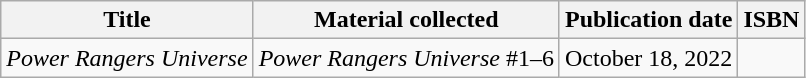<table class="wikitable">
<tr>
<th>Title</th>
<th>Material collected</th>
<th>Publication date</th>
<th>ISBN</th>
</tr>
<tr>
<td><em>Power Rangers Universe</em></td>
<td><em>Power Rangers Universe</em> #1–6</td>
<td>October 18, 2022</td>
<td></td>
</tr>
</table>
